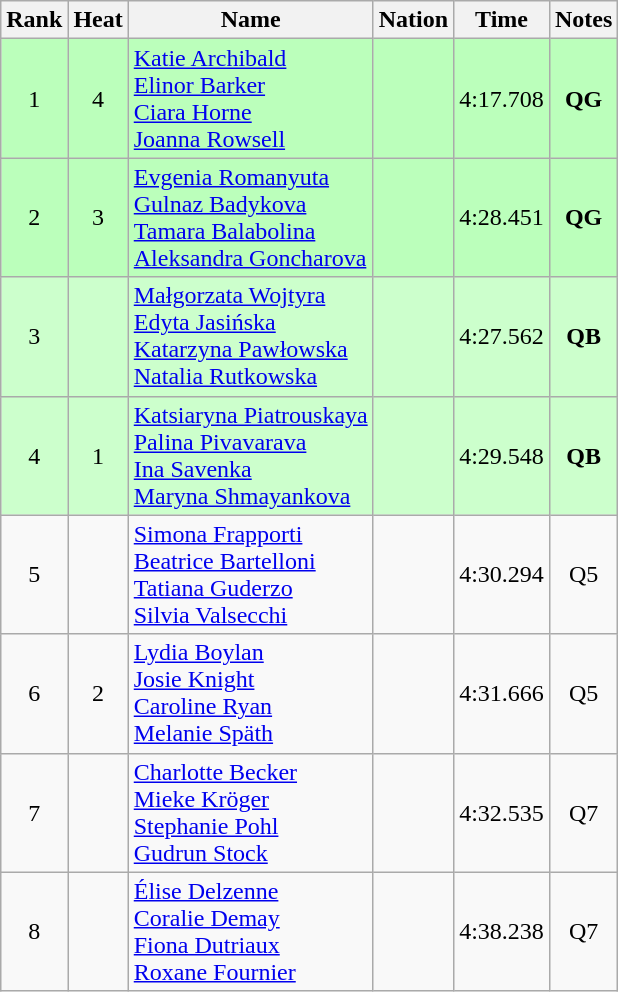<table class="wikitable sortable" style="text-align:center">
<tr>
<th>Rank</th>
<th>Heat</th>
<th>Name</th>
<th>Nation</th>
<th>Time</th>
<th>Notes</th>
</tr>
<tr bgcolor=bbffbb>
<td>1</td>
<td>4</td>
<td align=left><a href='#'>Katie Archibald</a><br><a href='#'>Elinor Barker</a><br><a href='#'>Ciara Horne</a><br><a href='#'>Joanna Rowsell</a></td>
<td align=left></td>
<td>4:17.708</td>
<td><strong>QG</strong></td>
</tr>
<tr bgcolor=bbffbb>
<td>2</td>
<td>3</td>
<td align=left><a href='#'>Evgenia Romanyuta</a><br><a href='#'>Gulnaz Badykova</a><br><a href='#'>Tamara Balabolina</a><br><a href='#'>Aleksandra Goncharova</a></td>
<td align=left></td>
<td>4:28.451</td>
<td><strong>QG</strong></td>
</tr>
<tr bgcolor=ccffcc>
<td>3</td>
<td></td>
<td align=left><a href='#'>Małgorzata Wojtyra</a><br><a href='#'>Edyta Jasińska</a><br><a href='#'>Katarzyna Pawłowska</a><br><a href='#'>Natalia Rutkowska</a></td>
<td align=left></td>
<td>4:27.562</td>
<td><strong>QB</strong></td>
</tr>
<tr bgcolor=ccffcc>
<td>4</td>
<td>1</td>
<td align=left><a href='#'>Katsiaryna Piatrouskaya</a><br><a href='#'>Palina Pivavarava</a><br><a href='#'>Ina Savenka</a><br><a href='#'>Maryna Shmayankova</a></td>
<td align=left></td>
<td>4:29.548</td>
<td><strong>QB</strong></td>
</tr>
<tr>
<td>5</td>
<td></td>
<td align=left><a href='#'>Simona Frapporti</a><br><a href='#'>Beatrice Bartelloni</a><br><a href='#'>Tatiana Guderzo</a><br><a href='#'>Silvia Valsecchi</a></td>
<td align=left></td>
<td>4:30.294</td>
<td>Q5</td>
</tr>
<tr>
<td>6</td>
<td>2</td>
<td align=left><a href='#'>Lydia Boylan</a><br><a href='#'>Josie Knight</a><br><a href='#'>Caroline Ryan</a><br><a href='#'>Melanie Späth</a></td>
<td align=left></td>
<td>4:31.666</td>
<td>Q5</td>
</tr>
<tr>
<td>7</td>
<td></td>
<td align=left><a href='#'>Charlotte Becker</a><br><a href='#'>Mieke Kröger</a><br><a href='#'>Stephanie Pohl</a><br><a href='#'>Gudrun Stock</a></td>
<td align=left></td>
<td>4:32.535</td>
<td>Q7</td>
</tr>
<tr>
<td>8</td>
<td></td>
<td align=left><a href='#'>Élise Delzenne</a><br><a href='#'>Coralie Demay</a><br><a href='#'>Fiona Dutriaux</a><br><a href='#'>Roxane Fournier</a></td>
<td align=left></td>
<td>4:38.238</td>
<td>Q7</td>
</tr>
</table>
